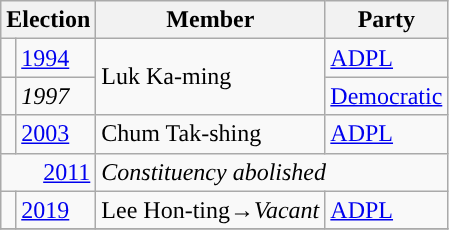<table class="wikitable">
<tr>
<th colspan="2">Election</th>
<th>Member</th>
<th>Party</th>
</tr>
<tr>
<td style="color:inherit;background:"></td>
<td><a href='#'>1994</a></td>
<td rowspan=2>Luk Ka-ming</td>
<td><a href='#'>ADPL</a></td>
</tr>
<tr>
<td style="color:inherit;background:"></td>
<td><em>1997</em></td>
<td><a href='#'>Democratic</a></td>
</tr>
<tr>
<td style="color:inherit;background:"></td>
<td><a href='#'>2003</a></td>
<td>Chum Tak-shing</td>
<td><a href='#'>ADPL</a></td>
</tr>
<tr>
<td colspan=2 align=right><a href='#'>2011</a></td>
<td colspan=2><em>Constituency abolished</em></td>
</tr>
<tr>
<td style="color:inherit;background:"></td>
<td><a href='#'>2019</a></td>
<td>Lee Hon-ting→<em>Vacant</em></td>
<td><a href='#'>ADPL</a></td>
</tr>
<tr>
</tr>
</table>
